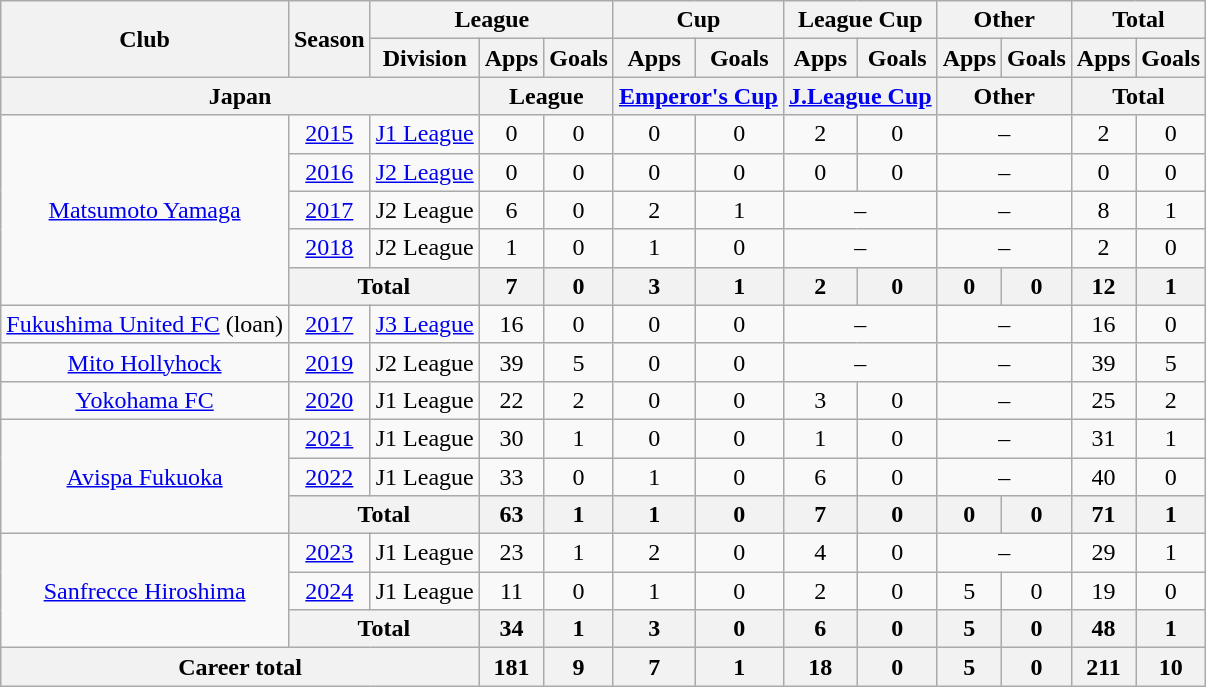<table class="wikitable" style="text-align: center">
<tr>
<th rowspan="2">Club</th>
<th rowspan="2">Season</th>
<th colspan="3">League</th>
<th colspan="2">Cup</th>
<th colspan="2">League Cup</th>
<th colspan="2">Other</th>
<th colspan="2">Total</th>
</tr>
<tr>
<th>Division</th>
<th>Apps</th>
<th>Goals</th>
<th>Apps</th>
<th>Goals</th>
<th>Apps</th>
<th>Goals</th>
<th>Apps</th>
<th>Goals</th>
<th>Apps</th>
<th>Goals</th>
</tr>
<tr>
<th colspan=3>Japan</th>
<th colspan=2>League</th>
<th colspan=2><a href='#'>Emperor's Cup</a></th>
<th colspan=2><a href='#'>J.League Cup</a></th>
<th colspan=2>Other</th>
<th colspan=2>Total</th>
</tr>
<tr>
<td rowspan="5"><a href='#'>Matsumoto Yamaga</a></td>
<td><a href='#'>2015</a></td>
<td><a href='#'>J1 League</a></td>
<td>0</td>
<td>0</td>
<td>0</td>
<td>0</td>
<td>2</td>
<td>0</td>
<td colspan="2">–</td>
<td>2</td>
<td>0</td>
</tr>
<tr>
<td><a href='#'>2016</a></td>
<td><a href='#'>J2 League</a></td>
<td>0</td>
<td>0</td>
<td>0</td>
<td>0</td>
<td>0</td>
<td>0</td>
<td colspan="2">–</td>
<td>0</td>
<td>0</td>
</tr>
<tr>
<td><a href='#'>2017</a></td>
<td>J2 League</td>
<td>6</td>
<td>0</td>
<td>2</td>
<td>1</td>
<td colspan="2">–</td>
<td colspan="2">–</td>
<td>8</td>
<td>1</td>
</tr>
<tr>
<td><a href='#'>2018</a></td>
<td>J2 League</td>
<td>1</td>
<td>0</td>
<td>1</td>
<td>0</td>
<td colspan="2">–</td>
<td colspan="2">–</td>
<td>2</td>
<td>0</td>
</tr>
<tr>
<th colspan="2">Total</th>
<th>7</th>
<th>0</th>
<th>3</th>
<th>1</th>
<th>2</th>
<th>0</th>
<th>0</th>
<th>0</th>
<th>12</th>
<th>1</th>
</tr>
<tr>
<td><a href='#'>Fukushima United FC</a> (loan)</td>
<td><a href='#'>2017</a></td>
<td><a href='#'>J3 League</a></td>
<td>16</td>
<td>0</td>
<td>0</td>
<td>0</td>
<td colspan="2">–</td>
<td colspan="2">–</td>
<td>16</td>
<td>0</td>
</tr>
<tr>
<td><a href='#'>Mito Hollyhock</a></td>
<td><a href='#'>2019</a></td>
<td>J2 League</td>
<td>39</td>
<td>5</td>
<td>0</td>
<td>0</td>
<td colspan="2">–</td>
<td colspan="2">–</td>
<td>39</td>
<td>5</td>
</tr>
<tr>
<td><a href='#'>Yokohama FC</a></td>
<td><a href='#'>2020</a></td>
<td>J1 League</td>
<td>22</td>
<td>2</td>
<td>0</td>
<td>0</td>
<td>3</td>
<td>0</td>
<td colspan="2">–</td>
<td>25</td>
<td>2</td>
</tr>
<tr>
<td rowspan="3"><a href='#'>Avispa Fukuoka</a></td>
<td><a href='#'>2021</a></td>
<td>J1 League</td>
<td>30</td>
<td>1</td>
<td>0</td>
<td>0</td>
<td>1</td>
<td>0</td>
<td colspan="2">–</td>
<td>31</td>
<td>1</td>
</tr>
<tr>
<td><a href='#'>2022</a></td>
<td>J1 League</td>
<td>33</td>
<td>0</td>
<td>1</td>
<td>0</td>
<td>6</td>
<td>0</td>
<td colspan="2">–</td>
<td>40</td>
<td>0</td>
</tr>
<tr>
<th colspan="2">Total</th>
<th>63</th>
<th>1</th>
<th>1</th>
<th>0</th>
<th>7</th>
<th>0</th>
<th>0</th>
<th>0</th>
<th>71</th>
<th>1</th>
</tr>
<tr>
<td rowspan="3"><a href='#'>Sanfrecce Hiroshima</a></td>
<td><a href='#'>2023</a></td>
<td>J1 League</td>
<td>23</td>
<td>1</td>
<td>2</td>
<td>0</td>
<td>4</td>
<td>0</td>
<td colspan="2">–</td>
<td>29</td>
<td>1</td>
</tr>
<tr>
<td><a href='#'>2024</a></td>
<td>J1 League</td>
<td>11</td>
<td>0</td>
<td>1</td>
<td>0</td>
<td>2</td>
<td>0</td>
<td>5</td>
<td>0</td>
<td>19</td>
<td>0</td>
</tr>
<tr>
<th colspan="2">Total</th>
<th>34</th>
<th>1</th>
<th>3</th>
<th>0</th>
<th>6</th>
<th>0</th>
<th>5</th>
<th>0</th>
<th>48</th>
<th>1</th>
</tr>
<tr>
<th colspan=3>Career total</th>
<th>181</th>
<th>9</th>
<th>7</th>
<th>1</th>
<th>18</th>
<th>0</th>
<th>5</th>
<th>0</th>
<th>211</th>
<th>10</th>
</tr>
</table>
